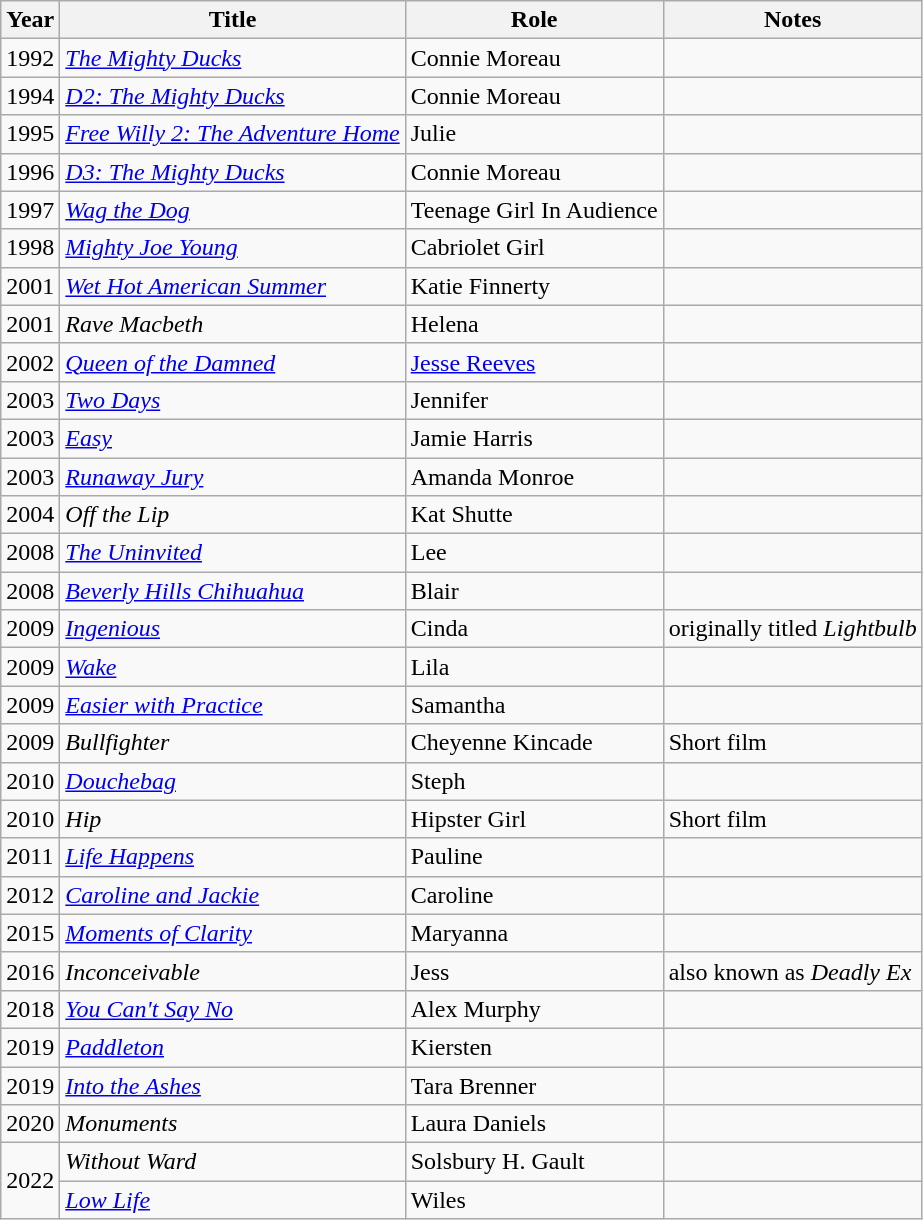<table class="wikitable sortable">
<tr>
<th>Year</th>
<th>Title</th>
<th>Role</th>
<th class="unsortable">Notes</th>
</tr>
<tr>
<td>1992</td>
<td><em><a href='#'>The Mighty Ducks</a></em></td>
<td>Connie Moreau</td>
<td></td>
</tr>
<tr>
<td>1994</td>
<td><em><a href='#'>D2: The Mighty Ducks</a></em></td>
<td>Connie Moreau</td>
<td></td>
</tr>
<tr>
<td>1995</td>
<td><em><a href='#'>Free Willy 2: The Adventure Home</a></em></td>
<td>Julie</td>
<td></td>
</tr>
<tr>
<td>1996</td>
<td><em><a href='#'>D3: The Mighty Ducks</a></em></td>
<td>Connie Moreau</td>
<td></td>
</tr>
<tr>
<td>1997</td>
<td><em><a href='#'>Wag the Dog</a></em></td>
<td>Teenage Girl In Audience</td>
<td></td>
</tr>
<tr>
<td>1998</td>
<td><em><a href='#'>Mighty Joe Young</a></em></td>
<td>Cabriolet Girl</td>
<td></td>
</tr>
<tr>
<td>2001</td>
<td><em><a href='#'>Wet Hot American Summer</a></em></td>
<td>Katie Finnerty</td>
<td></td>
</tr>
<tr>
<td>2001</td>
<td><em>Rave Macbeth</em></td>
<td>Helena</td>
<td></td>
</tr>
<tr>
<td>2002</td>
<td><em><a href='#'>Queen of the Damned</a></em></td>
<td><a href='#'>Jesse Reeves</a></td>
<td></td>
</tr>
<tr>
<td>2003</td>
<td><em><a href='#'>Two Days</a></em></td>
<td>Jennifer</td>
<td></td>
</tr>
<tr>
<td>2003</td>
<td><em><a href='#'>Easy</a></em></td>
<td>Jamie Harris</td>
<td></td>
</tr>
<tr>
<td>2003</td>
<td><em><a href='#'>Runaway Jury</a></em></td>
<td>Amanda Monroe</td>
<td></td>
</tr>
<tr>
<td>2004</td>
<td><em>Off the Lip</em></td>
<td>Kat Shutte</td>
<td></td>
</tr>
<tr>
<td>2008</td>
<td><em><a href='#'>The Uninvited</a></em></td>
<td>Lee</td>
<td></td>
</tr>
<tr>
<td>2008</td>
<td><em><a href='#'>Beverly Hills Chihuahua</a></em></td>
<td>Blair</td>
<td></td>
</tr>
<tr>
<td>2009</td>
<td><em><a href='#'>Ingenious</a></em></td>
<td>Cinda</td>
<td>originally titled <em>Lightbulb</em></td>
</tr>
<tr>
<td>2009</td>
<td><em><a href='#'>Wake</a></em></td>
<td>Lila</td>
<td></td>
</tr>
<tr>
<td>2009</td>
<td><em><a href='#'>Easier with Practice</a></em></td>
<td>Samantha</td>
<td></td>
</tr>
<tr>
<td>2009</td>
<td><em>Bullfighter</em></td>
<td>Cheyenne Kincade</td>
<td>Short film</td>
</tr>
<tr>
<td>2010</td>
<td><em><a href='#'>Douchebag</a></em></td>
<td>Steph</td>
<td></td>
</tr>
<tr>
<td>2010</td>
<td><em>Hip</em></td>
<td>Hipster Girl</td>
<td>Short film</td>
</tr>
<tr>
<td>2011</td>
<td><em><a href='#'>Life Happens</a></em></td>
<td>Pauline</td>
<td></td>
</tr>
<tr>
<td>2012</td>
<td><em><a href='#'>Caroline and Jackie</a></em></td>
<td>Caroline</td>
<td></td>
</tr>
<tr>
<td>2015</td>
<td><em><a href='#'>Moments of Clarity</a></em></td>
<td>Maryanna</td>
<td></td>
</tr>
<tr>
<td>2016</td>
<td><em>Inconceivable</em></td>
<td>Jess</td>
<td>also known as <em>Deadly Ex</em></td>
</tr>
<tr>
<td>2018</td>
<td><em><a href='#'>You Can't Say No</a></em></td>
<td>Alex Murphy</td>
<td></td>
</tr>
<tr>
<td>2019</td>
<td><em><a href='#'>Paddleton</a></em></td>
<td>Kiersten</td>
<td></td>
</tr>
<tr>
<td>2019</td>
<td><em><a href='#'>Into the Ashes</a></em></td>
<td>Tara Brenner</td>
<td></td>
</tr>
<tr>
<td>2020</td>
<td><em>Monuments</em></td>
<td>Laura Daniels</td>
<td></td>
</tr>
<tr>
<td rowspan="2">2022</td>
<td><em>Without Ward</em></td>
<td>Solsbury H. Gault</td>
<td></td>
</tr>
<tr>
<td><em><a href='#'>Low Life</a></em></td>
<td>Wiles</td>
<td></td>
</tr>
</table>
